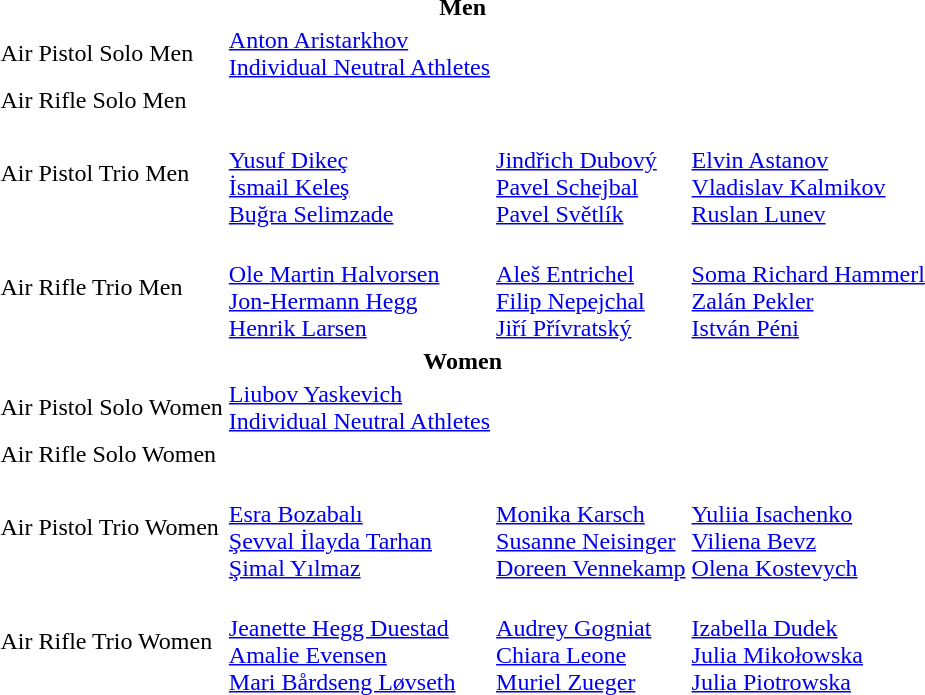<table>
<tr>
<th colspan=4>Men</th>
</tr>
<tr>
<td>Air Pistol Solo Men</td>
<td><a href='#'>Anton Aristarkhov</a><br><a href='#'>Individual Neutral Athletes</a></td>
<td></td>
<td></td>
</tr>
<tr>
<td>Air Rifle Solo Men</td>
<td></td>
<td></td>
<td></td>
</tr>
<tr>
<td>Air Pistol Trio Men</td>
<td><br><a href='#'>Yusuf Dikeç</a><br><a href='#'>İsmail Keleş</a><br><a href='#'>Buğra Selimzade</a></td>
<td><br><a href='#'>Jindřich Dubový</a><br><a href='#'>Pavel Schejbal</a><br><a href='#'>Pavel Světlík</a></td>
<td><br><a href='#'>Elvin Astanov</a><br><a href='#'>Vladislav Kalmikov</a><br><a href='#'>Ruslan Lunev</a></td>
</tr>
<tr>
<td>Air Rifle Trio Men</td>
<td><br><a href='#'>Ole Martin Halvorsen</a><br><a href='#'>Jon-Hermann Hegg</a><br><a href='#'>Henrik Larsen</a></td>
<td><br><a href='#'>Aleš Entrichel</a><br><a href='#'>Filip Nepejchal</a><br><a href='#'>Jiří Přívratský</a></td>
<td><br><a href='#'>Soma Richard Hammerl</a><br><a href='#'>Zalán Pekler</a><br><a href='#'>István Péni</a></td>
</tr>
<tr>
<th colspan=4>Women</th>
</tr>
<tr>
<td>Air Pistol Solo Women</td>
<td><a href='#'>Liubov Yaskevich</a><br><a href='#'>Individual Neutral Athletes</a></td>
<td></td>
<td></td>
</tr>
<tr>
<td>Air Rifle Solo Women</td>
<td></td>
<td></td>
<td></td>
</tr>
<tr>
<td>Air Pistol Trio Women</td>
<td><br><a href='#'>Esra Bozabalı</a><br><a href='#'>Şevval İlayda Tarhan</a><br><a href='#'>Şimal Yılmaz</a></td>
<td><br><a href='#'>Monika Karsch</a><br><a href='#'>Susanne Neisinger</a><br><a href='#'>Doreen Vennekamp</a></td>
<td><br><a href='#'>Yuliia Isachenko</a><br><a href='#'>Viliena Bevz</a><br><a href='#'>Olena Kostevych</a></td>
</tr>
<tr>
<td>Air Rifle Trio Women</td>
<td><br><a href='#'>Jeanette Hegg Duestad</a><br><a href='#'>Amalie Evensen</a><br><a href='#'>Mari Bårdseng Løvseth</a></td>
<td><br><a href='#'>Audrey Gogniat</a><br><a href='#'>Chiara Leone</a><br><a href='#'>Muriel Zueger</a></td>
<td><br><a href='#'>Izabella Dudek</a><br><a href='#'>Julia Mikołowska</a><br><a href='#'>Julia Piotrowska</a></td>
</tr>
</table>
